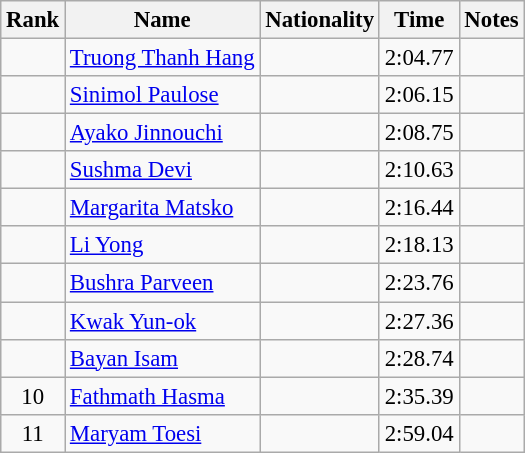<table class="wikitable sortable" style="text-align:center;font-size:95%">
<tr>
<th>Rank</th>
<th>Name</th>
<th>Nationality</th>
<th>Time</th>
<th>Notes</th>
</tr>
<tr>
<td></td>
<td align=left><a href='#'>Truong Thanh Hang</a></td>
<td align=left></td>
<td>2:04.77</td>
<td></td>
</tr>
<tr>
<td></td>
<td align=left><a href='#'>Sinimol Paulose</a></td>
<td align=left></td>
<td>2:06.15</td>
<td></td>
</tr>
<tr>
<td></td>
<td align=left><a href='#'>Ayako Jinnouchi</a></td>
<td align=left></td>
<td>2:08.75</td>
<td></td>
</tr>
<tr>
<td></td>
<td align=left><a href='#'>Sushma Devi</a></td>
<td align=left></td>
<td>2:10.63</td>
<td></td>
</tr>
<tr>
<td></td>
<td align=left><a href='#'>Margarita Matsko</a></td>
<td align=left></td>
<td>2:16.44</td>
<td></td>
</tr>
<tr>
<td></td>
<td align=left><a href='#'>Li Yong</a></td>
<td align=left></td>
<td>2:18.13</td>
<td></td>
</tr>
<tr>
<td></td>
<td align=left><a href='#'>Bushra Parveen</a></td>
<td align=left></td>
<td>2:23.76</td>
<td></td>
</tr>
<tr>
<td></td>
<td align=left><a href='#'>Kwak Yun-ok</a></td>
<td align=left></td>
<td>2:27.36</td>
<td></td>
</tr>
<tr>
<td></td>
<td align=left><a href='#'>Bayan Isam</a></td>
<td align=left></td>
<td>2:28.74</td>
<td></td>
</tr>
<tr>
<td>10</td>
<td align=left><a href='#'>Fathmath Hasma</a></td>
<td align=left></td>
<td>2:35.39</td>
<td></td>
</tr>
<tr>
<td>11</td>
<td align=left><a href='#'>Maryam Toesi</a></td>
<td align=left></td>
<td>2:59.04</td>
<td></td>
</tr>
</table>
